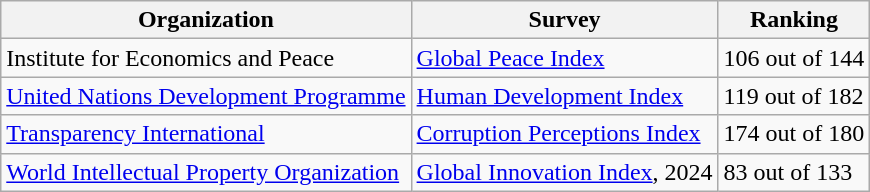<table class="wikitable">
<tr>
<th>Organization</th>
<th>Survey</th>
<th>Ranking</th>
</tr>
<tr>
<td>Institute for Economics and Peace </td>
<td><a href='#'>Global Peace Index</a></td>
<td>106 out of 144</td>
</tr>
<tr>
<td><a href='#'>United Nations Development Programme</a></td>
<td><a href='#'>Human Development Index</a></td>
<td>119 out of 182</td>
</tr>
<tr>
<td><a href='#'>Transparency International</a></td>
<td><a href='#'>Corruption Perceptions Index</a></td>
<td>174 out of 180</td>
</tr>
<tr>
<td><a href='#'>World Intellectual Property Organization</a></td>
<td><a href='#'>Global Innovation Index</a>, 2024</td>
<td>83 out of 133</td>
</tr>
</table>
